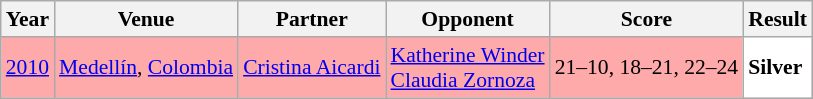<table class="sortable wikitable" style="font-size: 90%;">
<tr>
<th>Year</th>
<th>Venue</th>
<th>Partner</th>
<th>Opponent</th>
<th>Score</th>
<th>Result</th>
</tr>
<tr style="background:#FFAAAA">
<td align="center"><a href='#'>2010</a></td>
<td align="left"><a href='#'>Medellín</a>, <a href='#'>Colombia</a></td>
<td align="left"> <a href='#'>Cristina Aicardi</a></td>
<td align="left"> <a href='#'>Katherine Winder</a><br> <a href='#'>Claudia Zornoza</a></td>
<td align="left">21–10, 18–21, 22–24</td>
<td style="text-align:left; background:white"> <strong>Silver</strong></td>
</tr>
</table>
